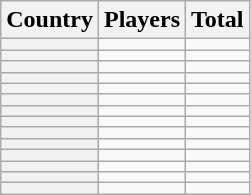<table class="sortable wikitable plainrowheaders"#>
<tr>
<th scope="col">Country</th>
<th scope="col">Players</th>
<th scope="col">Total</th>
</tr>
<tr>
<th scope="row"></th>
<td align="center"></td>
<td align="center"></td>
</tr>
<tr>
<th scope="row"></th>
<td align="center"></td>
<td align="center"></td>
</tr>
<tr>
<th scope="row"></th>
<td align="center"></td>
<td align="center"></td>
</tr>
<tr>
<th scope="row"></th>
<td align="center"></td>
<td align="center"></td>
</tr>
<tr>
<th scope="row"></th>
<td align="center"></td>
<td align="center"></td>
</tr>
<tr>
<th scope="row"></th>
<td align="center"></td>
<td align="center"></td>
</tr>
<tr>
<th scope="row"></th>
<td align="center"></td>
<td align="center"></td>
</tr>
<tr>
<th scope="row"></th>
<td align="center"></td>
<td align="center"></td>
</tr>
<tr>
<th scope="row"></th>
<td align="center"></td>
<td align="center"></td>
</tr>
<tr>
<th scope="row"></th>
<td align="center"></td>
<td align="center"></td>
</tr>
<tr>
<th scope="row"></th>
<td align="center"></td>
<td align="center"></td>
</tr>
<tr>
<th scope="row"></th>
<td align="center"></td>
<td align="center"></td>
</tr>
<tr>
<th scope="row"></th>
<td align="center"></td>
<td align="center"></td>
</tr>
<tr>
<th scope="row"></th>
<td align="center"></td>
<td align="center"></td>
</tr>
</table>
